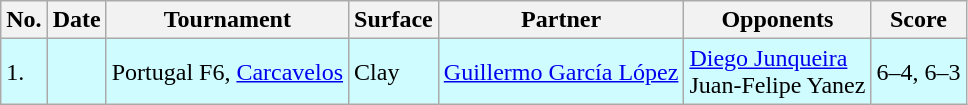<table class="sortable wikitable">
<tr>
<th>No.</th>
<th>Date</th>
<th>Tournament</th>
<th>Surface</th>
<th>Partner</th>
<th>Opponents</th>
<th class="unsortable">Score</th>
</tr>
<tr style="background:#cffcff;">
<td>1.</td>
<td></td>
<td>Portugal F6, <a href='#'>Carcavelos</a></td>
<td>Clay</td>
<td> <a href='#'>Guillermo García López</a></td>
<td> <a href='#'>Diego Junqueira</a> <br>  Juan-Felipe Yanez</td>
<td>6–4, 6–3</td>
</tr>
</table>
